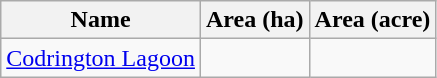<table class="wikitable sortable">
<tr>
<th scope="col" align=left>Name</th>
<th scope="col">Area (ha)</th>
<th scope="col">Area (acre)</th>
</tr>
<tr ---->
<td><a href='#'>Codrington Lagoon</a></td>
<td></td>
</tr>
</table>
